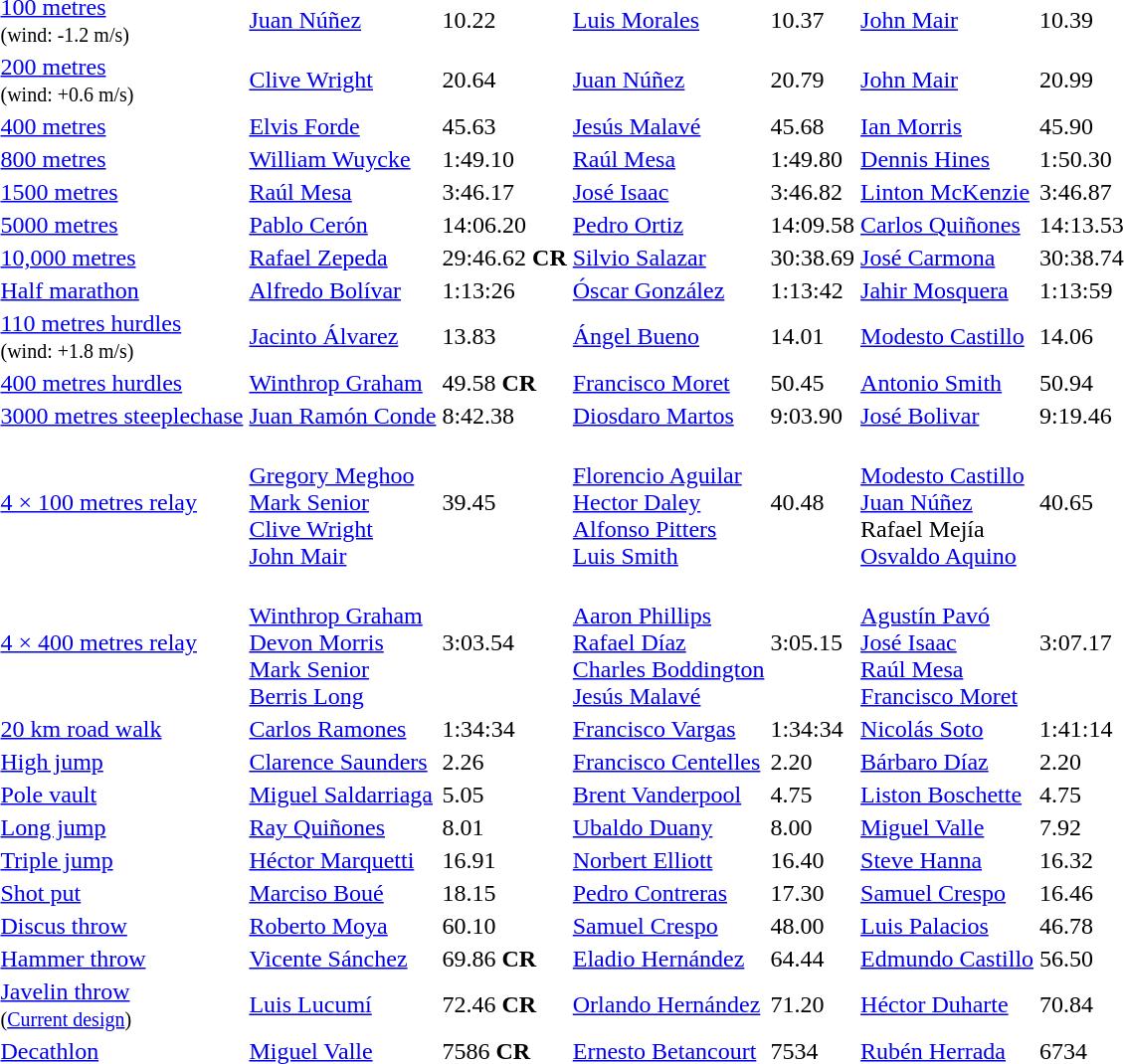<table>
<tr>
<td><a href='#'>100 metres</a><br><small>(wind: -1.2 m/s)</small></td>
<td><a href='#'>Juan Núñez</a><br> </td>
<td>10.22</td>
<td><a href='#'>Luis Morales</a><br> </td>
<td>10.37</td>
<td><a href='#'>John Mair</a><br> </td>
<td>10.39</td>
</tr>
<tr>
<td><a href='#'>200 metres</a><br><small>(wind: +0.6 m/s)</small></td>
<td><a href='#'>Clive Wright</a><br> </td>
<td>20.64</td>
<td><a href='#'>Juan Núñez</a><br> </td>
<td>20.79</td>
<td><a href='#'>John Mair</a><br> </td>
<td>20.99</td>
</tr>
<tr>
<td><a href='#'>400 metres</a></td>
<td><a href='#'>Elvis Forde</a><br> </td>
<td>45.63</td>
<td><a href='#'>Jesús Malavé</a><br> </td>
<td>45.68</td>
<td><a href='#'>Ian Morris</a><br> </td>
<td>45.90</td>
</tr>
<tr>
<td><a href='#'>800 metres</a></td>
<td><a href='#'>William Wuycke</a><br> </td>
<td>1:49.10</td>
<td><a href='#'>Raúl Mesa</a><br> </td>
<td>1:49.80</td>
<td><a href='#'>Dennis Hines</a><br> </td>
<td>1:50.30</td>
</tr>
<tr>
<td><a href='#'>1500 metres</a></td>
<td><a href='#'>Raúl Mesa</a><br> </td>
<td>3:46.17</td>
<td><a href='#'>José Isaac</a><br> </td>
<td>3:46.82</td>
<td><a href='#'>Linton McKenzie</a><br> </td>
<td>3:46.87</td>
</tr>
<tr>
<td><a href='#'>5000 metres</a></td>
<td><a href='#'>Pablo Cerón</a><br> </td>
<td>14:06.20</td>
<td><a href='#'>Pedro Ortiz</a><br> </td>
<td>14:09.58</td>
<td><a href='#'>Carlos Quiñones</a><br> </td>
<td>14:13.53</td>
</tr>
<tr>
<td><a href='#'>10,000 metres</a></td>
<td><a href='#'>Rafael Zepeda</a><br> </td>
<td>29:46.62 <strong>CR</strong></td>
<td><a href='#'>Silvio Salazar</a><br> </td>
<td>30:38.69</td>
<td><a href='#'>José Carmona</a><br> </td>
<td>30:38.74</td>
</tr>
<tr>
<td><a href='#'>Half marathon</a></td>
<td><a href='#'>Alfredo Bolívar</a><br> </td>
<td>1:13:26</td>
<td><a href='#'>Óscar González</a><br> </td>
<td>1:13:42</td>
<td><a href='#'>Jahir Mosquera</a><br> </td>
<td>1:13:59</td>
</tr>
<tr>
<td><a href='#'>110 metres hurdles</a><br><small>(wind: +1.8 m/s)</small></td>
<td><a href='#'>Jacinto Álvarez</a><br> </td>
<td>13.83</td>
<td><a href='#'>Ángel Bueno</a><br> </td>
<td>14.01</td>
<td><a href='#'>Modesto Castillo</a><br> </td>
<td>14.06</td>
</tr>
<tr>
<td><a href='#'>400 metres hurdles</a></td>
<td><a href='#'>Winthrop Graham</a><br> </td>
<td>49.58 <strong>CR</strong></td>
<td><a href='#'>Francisco Moret</a><br> </td>
<td>50.45</td>
<td><a href='#'>Antonio Smith</a><br> </td>
<td>50.94</td>
</tr>
<tr>
<td><a href='#'>3000 metres steeplechase</a></td>
<td><a href='#'>Juan Ramón Conde</a><br> </td>
<td>8:42.38</td>
<td><a href='#'>Diosdaro Martos</a><br> </td>
<td>9:03.90</td>
<td><a href='#'>José Bolivar</a><br> </td>
<td>9:19.46</td>
</tr>
<tr>
<td><a href='#'>4 × 100 metres relay</a></td>
<td><br><a href='#'>Gregory Meghoo</a><br><a href='#'>Mark Senior</a><br><a href='#'>Clive Wright</a><br><a href='#'>John Mair</a></td>
<td>39.45</td>
<td><br><a href='#'>Florencio Aguilar</a><br><a href='#'>Hector Daley</a><br><a href='#'>Alfonso Pitters</a><br><a href='#'>Luis Smith</a></td>
<td>40.48</td>
<td><br><a href='#'>Modesto Castillo</a><br><a href='#'>Juan Núñez</a><br>Rafael Mejía<br><a href='#'>Osvaldo Aquino</a></td>
<td>40.65</td>
</tr>
<tr>
<td><a href='#'>4 × 400 metres relay</a></td>
<td><br><a href='#'>Winthrop Graham</a><br><a href='#'>Devon Morris</a><br><a href='#'>Mark Senior</a><br><a href='#'>Berris Long</a></td>
<td>3:03.54</td>
<td><br><a href='#'>Aaron Phillips</a><br><a href='#'>Rafael Díaz</a><br><a href='#'>Charles Boddington</a><br><a href='#'>Jesús Malavé</a></td>
<td>3:05.15</td>
<td><br><a href='#'>Agustín Pavó</a><br><a href='#'>José Isaac</a><br><a href='#'>Raúl Mesa</a><br><a href='#'>Francisco Moret</a></td>
<td>3:07.17</td>
</tr>
<tr>
<td><a href='#'>20 km road walk</a></td>
<td><a href='#'>Carlos Ramones</a><br> </td>
<td>1:34:34</td>
<td><a href='#'>Francisco Vargas</a><br> </td>
<td>1:34:34</td>
<td><a href='#'>Nicolás Soto</a><br> </td>
<td>1:41:14</td>
</tr>
<tr>
<td><a href='#'>High jump</a></td>
<td><a href='#'>Clarence Saunders</a><br> </td>
<td>2.26</td>
<td><a href='#'>Francisco Centelles</a><br> </td>
<td>2.20</td>
<td><a href='#'>Bárbaro Díaz</a><br> </td>
<td>2.20</td>
</tr>
<tr>
<td><a href='#'>Pole vault</a></td>
<td><a href='#'>Miguel Saldarriaga</a><br> </td>
<td>5.05</td>
<td><a href='#'>Brent Vanderpool</a><br> </td>
<td>4.75</td>
<td><a href='#'>Liston Boschette</a><br> </td>
<td>4.75</td>
</tr>
<tr>
<td><a href='#'>Long jump</a></td>
<td><a href='#'>Ray Quiñones</a><br> </td>
<td>8.01</td>
<td><a href='#'>Ubaldo Duany</a><br> </td>
<td>8.00</td>
<td><a href='#'>Miguel Valle</a><br> </td>
<td>7.92</td>
</tr>
<tr>
<td><a href='#'>Triple jump</a></td>
<td><a href='#'>Héctor Marquetti</a><br> </td>
<td>16.91</td>
<td><a href='#'>Norbert Elliott</a><br> </td>
<td>16.40</td>
<td><a href='#'>Steve Hanna</a><br> </td>
<td>16.32</td>
</tr>
<tr>
<td><a href='#'>Shot put</a></td>
<td><a href='#'>Marciso Boué</a><br> </td>
<td>18.15</td>
<td><a href='#'>Pedro Contreras</a><br> </td>
<td>17.30</td>
<td><a href='#'>Samuel Crespo</a><br> </td>
<td>16.46</td>
</tr>
<tr>
<td><a href='#'>Discus throw</a></td>
<td><a href='#'>Roberto Moya</a><br> </td>
<td>60.10</td>
<td><a href='#'>Samuel Crespo</a><br> </td>
<td>48.00</td>
<td><a href='#'>Luis Palacios</a><br> </td>
<td>46.78</td>
</tr>
<tr>
<td><a href='#'>Hammer throw</a></td>
<td><a href='#'>Vicente Sánchez</a><br> </td>
<td>69.86 <strong>CR</strong></td>
<td><a href='#'>Eladio Hernández</a><br> </td>
<td>64.44</td>
<td><a href='#'>Edmundo Castillo</a><br> </td>
<td>56.50</td>
</tr>
<tr>
<td><a href='#'>Javelin throw</a><br><small>(<a href='#'>Current design</a>)</small></td>
<td><a href='#'>Luis Lucumí</a><br> </td>
<td>72.46 <strong>CR</strong></td>
<td><a href='#'>Orlando Hernández</a><br> </td>
<td>71.20</td>
<td><a href='#'>Héctor Duharte</a><br> </td>
<td>70.84</td>
</tr>
<tr>
<td><a href='#'>Decathlon</a></td>
<td><a href='#'>Miguel Valle</a><br> </td>
<td>7586 <strong>CR</strong></td>
<td><a href='#'>Ernesto Betancourt</a><br> </td>
<td>7534</td>
<td><a href='#'>Rubén Herrada</a><br> </td>
<td>6734</td>
</tr>
</table>
